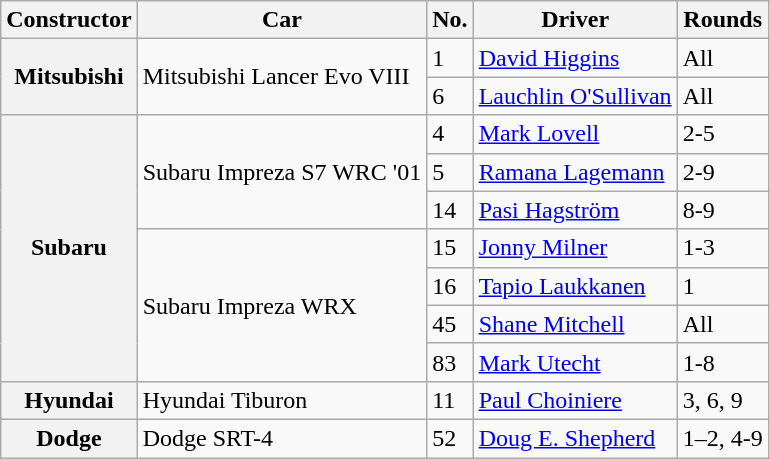<table class="wikitable">
<tr>
<th>Constructor</th>
<th>Car</th>
<th>No.</th>
<th>Driver</th>
<th>Rounds</th>
</tr>
<tr>
<th rowspan=2>Mitsubishi</th>
<td rowspan=2>Mitsubishi Lancer Evo VIII</td>
<td>1</td>
<td><a href='#'>David Higgins</a></td>
<td>All</td>
</tr>
<tr>
<td>6</td>
<td><a href='#'>Lauchlin O'Sullivan</a></td>
<td>All</td>
</tr>
<tr>
<th rowspan=7>Subaru</th>
<td rowspan=3>Subaru Impreza S7 WRC '01</td>
<td>4</td>
<td><a href='#'>Mark Lovell</a></td>
<td>2-5</td>
</tr>
<tr>
<td>5</td>
<td><a href='#'>Ramana Lagemann</a></td>
<td>2-9</td>
</tr>
<tr>
<td>14</td>
<td><a href='#'>Pasi Hagström</a></td>
<td>8-9</td>
</tr>
<tr>
<td rowspan=4>Subaru Impreza WRX</td>
<td>15</td>
<td><a href='#'>Jonny Milner</a></td>
<td>1-3</td>
</tr>
<tr>
<td>16</td>
<td><a href='#'>Tapio Laukkanen</a></td>
<td>1</td>
</tr>
<tr>
<td>45</td>
<td><a href='#'>Shane Mitchell</a></td>
<td>All</td>
</tr>
<tr>
<td>83</td>
<td><a href='#'>Mark Utecht</a></td>
<td>1-8</td>
</tr>
<tr>
<th>Hyundai</th>
<td>Hyundai Tiburon</td>
<td>11</td>
<td><a href='#'>Paul Choiniere</a></td>
<td>3, 6, 9</td>
</tr>
<tr>
<th>Dodge</th>
<td>Dodge SRT-4</td>
<td>52</td>
<td><a href='#'>Doug E. Shepherd</a></td>
<td>1–2, 4-9</td>
</tr>
</table>
